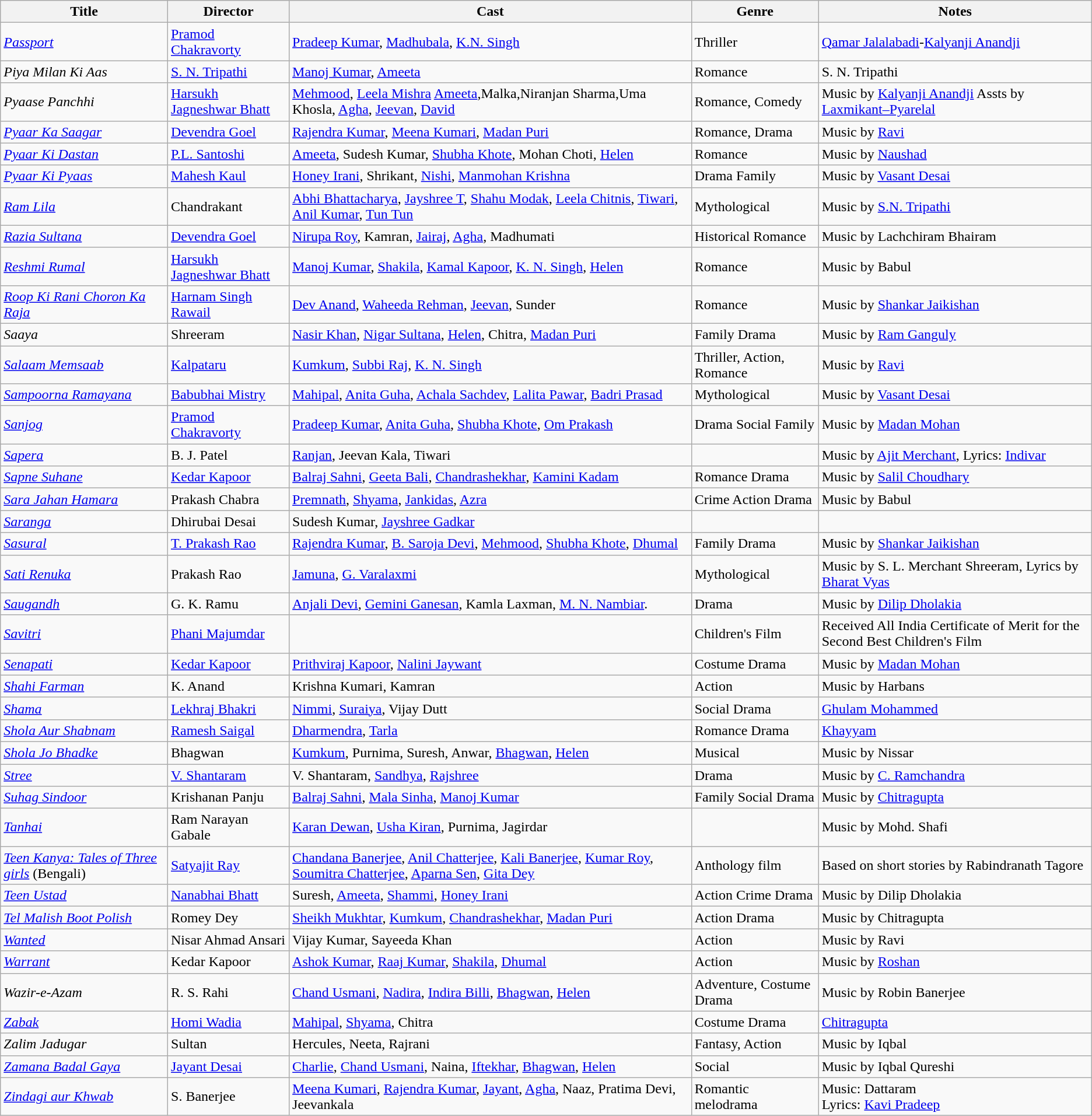<table class="wikitable">
<tr>
<th>Title</th>
<th>Director</th>
<th>Cast</th>
<th>Genre</th>
<th>Notes</th>
</tr>
<tr>
<td><em><a href='#'>Passport</a></em></td>
<td><a href='#'>Pramod Chakravorty</a></td>
<td><a href='#'>Pradeep Kumar</a>, <a href='#'>Madhubala</a>, <a href='#'>K.N. Singh</a></td>
<td>Thriller</td>
<td><a href='#'>Qamar Jalalabadi</a>-<a href='#'>Kalyanji Anandji</a></td>
</tr>
<tr>
<td><em>Piya Milan Ki Aas</em></td>
<td><a href='#'>S. N. Tripathi</a></td>
<td><a href='#'>Manoj Kumar</a>, <a href='#'>Ameeta</a></td>
<td>Romance</td>
<td>S. N. Tripathi</td>
</tr>
<tr>
<td><em>Pyaase Panchhi</em></td>
<td><a href='#'>Harsukh Jagneshwar Bhatt</a></td>
<td><a href='#'>Mehmood</a>, <a href='#'>Leela Mishra</a> <a href='#'>Ameeta</a>,Malka,Niranjan Sharma,Uma Khosla, <a href='#'>Agha</a>, <a href='#'>Jeevan</a>, <a href='#'>David</a></td>
<td>Romance, Comedy</td>
<td>Music by <a href='#'>Kalyanji Anandji</a> Assts by <a href='#'>Laxmikant–Pyarelal</a></td>
</tr>
<tr>
<td><em><a href='#'>Pyaar Ka Saagar</a></em></td>
<td><a href='#'>Devendra Goel</a></td>
<td><a href='#'>Rajendra Kumar</a>, <a href='#'>Meena Kumari</a>, <a href='#'>Madan Puri</a></td>
<td>Romance, Drama</td>
<td>Music by <a href='#'>Ravi</a></td>
</tr>
<tr>
<td><em><a href='#'>Pyaar Ki Dastan</a></em></td>
<td><a href='#'>P.L. Santoshi</a></td>
<td><a href='#'>Ameeta</a>, Sudesh Kumar, <a href='#'>Shubha Khote</a>, Mohan Choti, <a href='#'>Helen</a></td>
<td>Romance</td>
<td>Music by <a href='#'>Naushad</a></td>
</tr>
<tr>
<td><em><a href='#'>Pyaar Ki Pyaas</a></em></td>
<td><a href='#'>Mahesh Kaul</a></td>
<td><a href='#'>Honey Irani</a>, Shrikant, <a href='#'>Nishi</a>, <a href='#'>Manmohan Krishna</a></td>
<td>Drama Family</td>
<td>Music by <a href='#'>Vasant Desai</a></td>
</tr>
<tr>
<td><a href='#'><em>Ram Lila</em></a></td>
<td>Chandrakant</td>
<td><a href='#'>Abhi Bhattacharya</a>, <a href='#'>Jayshree T</a>, <a href='#'>Shahu Modak</a>, <a href='#'>Leela Chitnis</a>, <a href='#'>Tiwari</a>, <a href='#'>Anil Kumar</a>, <a href='#'>Tun Tun</a></td>
<td>Mythological</td>
<td>Music by <a href='#'>S.N. Tripathi</a></td>
</tr>
<tr>
<td><a href='#'><em>Razia Sultana</em></a></td>
<td><a href='#'>Devendra Goel</a></td>
<td><a href='#'>Nirupa Roy</a>, Kamran, <a href='#'>Jairaj</a>, <a href='#'>Agha</a>, Madhumati</td>
<td>Historical Romance</td>
<td>Music by Lachchiram Bhairam</td>
</tr>
<tr>
<td><em><a href='#'>Reshmi Rumal</a></em></td>
<td><a href='#'>Harsukh Jagneshwar Bhatt</a></td>
<td><a href='#'>Manoj Kumar</a>, <a href='#'>Shakila</a>, <a href='#'>Kamal Kapoor</a>, <a href='#'>K. N. Singh</a>, <a href='#'>Helen</a></td>
<td>Romance</td>
<td>Music by Babul</td>
</tr>
<tr>
<td><a href='#'><em>Roop Ki Rani Choron Ka Raja</em></a></td>
<td><a href='#'>Harnam Singh Rawail</a></td>
<td><a href='#'>Dev Anand</a>, <a href='#'>Waheeda Rehman</a>, <a href='#'>Jeevan</a>, Sunder</td>
<td>Romance</td>
<td>Music by <a href='#'>Shankar Jaikishan</a></td>
</tr>
<tr>
<td><em>Saaya</em></td>
<td>Shreeram</td>
<td><a href='#'>Nasir Khan</a>, <a href='#'>Nigar Sultana</a>, <a href='#'>Helen</a>, Chitra, <a href='#'>Madan Puri</a></td>
<td>Family Drama</td>
<td>Music by <a href='#'>Ram Ganguly</a></td>
</tr>
<tr>
<td><em><a href='#'>Salaam Memsaab</a></em></td>
<td><a href='#'>Kalpataru</a></td>
<td><a href='#'>Kumkum</a>, <a href='#'>Subbi Raj</a>, <a href='#'>K. N. Singh</a></td>
<td>Thriller, Action, Romance</td>
<td>Music by <a href='#'>Ravi</a></td>
</tr>
<tr>
<td><em><a href='#'>Sampoorna Ramayana</a></em></td>
<td><a href='#'>Babubhai Mistry</a></td>
<td><a href='#'>Mahipal</a>, <a href='#'>Anita Guha</a>, <a href='#'>Achala Sachdev</a>, <a href='#'>Lalita Pawar</a>, <a href='#'>Badri Prasad</a></td>
<td>Mythological</td>
<td>Music by <a href='#'>Vasant Desai</a></td>
</tr>
<tr>
<td><em><a href='#'>Sanjog</a></em></td>
<td><a href='#'>Pramod Chakravorty</a></td>
<td><a href='#'>Pradeep Kumar</a>, <a href='#'>Anita Guha</a>, <a href='#'>Shubha Khote</a>, <a href='#'>Om Prakash</a></td>
<td>Drama Social Family</td>
<td>Music by <a href='#'>Madan Mohan</a></td>
</tr>
<tr>
<td><em><a href='#'>Sapera</a></em></td>
<td>B. J. Patel</td>
<td><a href='#'>Ranjan</a>, Jeevan Kala, Tiwari</td>
<td></td>
<td>Music by <a href='#'>Ajit Merchant</a>, Lyrics: <a href='#'>Indivar</a></td>
</tr>
<tr>
<td><em><a href='#'>Sapne Suhane</a></em></td>
<td><a href='#'>Kedar Kapoor</a></td>
<td><a href='#'>Balraj Sahni</a>, <a href='#'>Geeta Bali</a>, <a href='#'>Chandrashekhar</a>, <a href='#'>Kamini Kadam</a></td>
<td>Romance Drama</td>
<td>Music by <a href='#'>Salil Choudhary</a></td>
</tr>
<tr>
<td><em><a href='#'>Sara Jahan Hamara</a></em></td>
<td>Prakash Chabra</td>
<td><a href='#'>Premnath</a>, <a href='#'>Shyama</a>, <a href='#'>Jankidas</a>, <a href='#'>Azra</a></td>
<td>Crime Action Drama</td>
<td>Music by Babul</td>
</tr>
<tr>
<td><em><a href='#'>Saranga</a></em></td>
<td>Dhirubai Desai</td>
<td>Sudesh Kumar, <a href='#'>Jayshree Gadkar</a></td>
<td></td>
<td></td>
</tr>
<tr>
<td><em><a href='#'>Sasural</a></em></td>
<td><a href='#'>T. Prakash Rao</a></td>
<td><a href='#'>Rajendra Kumar</a>, <a href='#'>B. Saroja Devi</a>, <a href='#'>Mehmood</a>, <a href='#'>Shubha Khote</a>, <a href='#'>Dhumal</a></td>
<td>Family Drama</td>
<td>Music by <a href='#'>Shankar Jaikishan</a></td>
</tr>
<tr>
<td><em><a href='#'>Sati Renuka</a></em></td>
<td>Prakash Rao</td>
<td><a href='#'>Jamuna</a>, <a href='#'>G. Varalaxmi</a></td>
<td>Mythological</td>
<td>Music by S. L. Merchant Shreeram, Lyrics by <a href='#'>Bharat Vyas</a></td>
</tr>
<tr>
<td><em><a href='#'>Saugandh</a></em></td>
<td>G. K. Ramu</td>
<td><a href='#'>Anjali Devi</a>, <a href='#'>Gemini Ganesan</a>, Kamla Laxman, <a href='#'>M. N. Nambiar</a>.</td>
<td>Drama</td>
<td>Music by <a href='#'>Dilip Dholakia</a></td>
</tr>
<tr>
<td><em><a href='#'>Savitri</a></em></td>
<td><a href='#'>Phani Majumdar</a></td>
<td></td>
<td>Children's Film</td>
<td>Received All India Certificate of Merit for the Second Best Children's Film</td>
</tr>
<tr>
<td><em><a href='#'>Senapati</a></em></td>
<td><a href='#'>Kedar Kapoor</a></td>
<td><a href='#'>Prithviraj Kapoor</a>, <a href='#'>Nalini Jaywant</a></td>
<td>Costume Drama</td>
<td>Music by <a href='#'>Madan Mohan</a></td>
</tr>
<tr>
<td><a href='#'><em>Shahi Farman</em></a></td>
<td>K. Anand</td>
<td>Krishna Kumari, Kamran</td>
<td>Action</td>
<td>Music by Harbans</td>
</tr>
<tr>
<td><em><a href='#'>Shama</a></em></td>
<td><a href='#'>Lekhraj Bhakri</a></td>
<td><a href='#'>Nimmi</a>, <a href='#'>Suraiya</a>, Vijay Dutt</td>
<td>Social Drama</td>
<td><a href='#'>Ghulam Mohammed</a></td>
</tr>
<tr>
<td><em><a href='#'>Shola Aur Shabnam</a></em></td>
<td><a href='#'>Ramesh Saigal</a></td>
<td><a href='#'>Dharmendra</a>, <a href='#'>Tarla</a></td>
<td>Romance Drama</td>
<td><a href='#'>Khayyam</a></td>
</tr>
<tr>
<td><em><a href='#'>Shola Jo Bhadke</a></em></td>
<td>Bhagwan</td>
<td><a href='#'>Kumkum</a>, Purnima, Suresh, Anwar, <a href='#'>Bhagwan</a>, <a href='#'>Helen</a></td>
<td>Musical</td>
<td>Music by Nissar</td>
</tr>
<tr>
<td><em><a href='#'>Stree</a></em></td>
<td><a href='#'>V. Shantaram</a></td>
<td>V. Shantaram, <a href='#'>Sandhya</a>, <a href='#'>Rajshree</a></td>
<td>Drama</td>
<td>Music by <a href='#'>C. Ramchandra</a></td>
</tr>
<tr>
<td><em><a href='#'>Suhag Sindoor</a></em></td>
<td>Krishanan Panju</td>
<td><a href='#'>Balraj Sahni</a>, <a href='#'>Mala Sinha</a>, <a href='#'>Manoj Kumar</a></td>
<td>Family Social Drama</td>
<td>Music by <a href='#'>Chitragupta</a></td>
</tr>
<tr>
<td><em><a href='#'>Tanhai</a></em></td>
<td>Ram Narayan Gabale</td>
<td><a href='#'>Karan Dewan</a>, <a href='#'>Usha Kiran</a>, Purnima, Jagirdar</td>
<td></td>
<td>Music by Mohd. Shafi</td>
</tr>
<tr>
<td><em><a href='#'>Teen Kanya: Tales of Three girls</a></em> (Bengali)</td>
<td><a href='#'>Satyajit Ray</a></td>
<td><a href='#'>Chandana Banerjee</a>, <a href='#'>Anil Chatterjee</a>, <a href='#'>Kali Banerjee</a>, <a href='#'>Kumar Roy</a>, <a href='#'>Soumitra Chatterjee</a>, <a href='#'>Aparna Sen</a>, <a href='#'>Gita Dey</a></td>
<td>Anthology film</td>
<td>Based on short stories by Rabindranath Tagore</td>
</tr>
<tr>
<td><em><a href='#'>Teen Ustad</a></em></td>
<td><a href='#'>Nanabhai Bhatt</a></td>
<td>Suresh, <a href='#'>Ameeta</a>, <a href='#'>Shammi</a>, <a href='#'>Honey Irani</a></td>
<td>Action Crime Drama</td>
<td>Music by Dilip Dholakia</td>
</tr>
<tr>
<td><em><a href='#'>Tel Malish Boot Polish</a></em></td>
<td>Romey Dey</td>
<td><a href='#'>Sheikh Mukhtar</a>, <a href='#'>Kumkum</a>, <a href='#'>Chandrashekhar</a>, <a href='#'>Madan Puri</a></td>
<td>Action Drama</td>
<td>Music by Chitragupta</td>
</tr>
<tr>
<td><em><a href='#'>Wanted</a></em></td>
<td>Nisar Ahmad Ansari</td>
<td>Vijay Kumar, Sayeeda Khan</td>
<td>Action</td>
<td>Music by Ravi</td>
</tr>
<tr>
<td><em><a href='#'>Warrant</a></em></td>
<td>Kedar Kapoor</td>
<td><a href='#'>Ashok Kumar</a>, <a href='#'>Raaj Kumar</a>, <a href='#'>Shakila</a>, <a href='#'>Dhumal</a></td>
<td>Action</td>
<td>Music by <a href='#'>Roshan</a></td>
</tr>
<tr>
<td><em>Wazir-e-Azam</em></td>
<td>R. S. Rahi</td>
<td><a href='#'>Chand Usmani</a>, <a href='#'>Nadira</a>, <a href='#'>Indira Billi</a>, <a href='#'>Bhagwan</a>, <a href='#'>Helen</a></td>
<td>Adventure, Costume Drama</td>
<td>Music by Robin Banerjee</td>
</tr>
<tr>
<td><em><a href='#'>Zabak</a></em></td>
<td><a href='#'>Homi Wadia</a></td>
<td><a href='#'>Mahipal</a>, <a href='#'>Shyama</a>, Chitra</td>
<td>Costume Drama</td>
<td><a href='#'>Chitragupta</a></td>
</tr>
<tr>
<td><em>Zalim Jadugar</em></td>
<td>Sultan</td>
<td>Hercules, Neeta, Rajrani</td>
<td>Fantasy, Action</td>
<td>Music by Iqbal</td>
</tr>
<tr>
<td><em><a href='#'>Zamana Badal Gaya</a></em></td>
<td><a href='#'>Jayant Desai</a></td>
<td><a href='#'>Charlie</a>, <a href='#'>Chand Usmani</a>, Naina, <a href='#'>Iftekhar</a>, <a href='#'>Bhagwan</a>, <a href='#'>Helen</a></td>
<td>Social</td>
<td>Music by Iqbal Qureshi</td>
</tr>
<tr>
<td><em><a href='#'>Zindagi aur Khwab</a></em></td>
<td>S. Banerjee</td>
<td><a href='#'>Meena Kumari</a>, <a href='#'>Rajendra Kumar</a>, <a href='#'>Jayant</a>, <a href='#'>Agha</a>, Naaz, Pratima Devi, Jeevankala</td>
<td>Romantic melodrama</td>
<td>Music: Dattaram<br>Lyrics: <a href='#'>Kavi Pradeep</a></td>
</tr>
</table>
